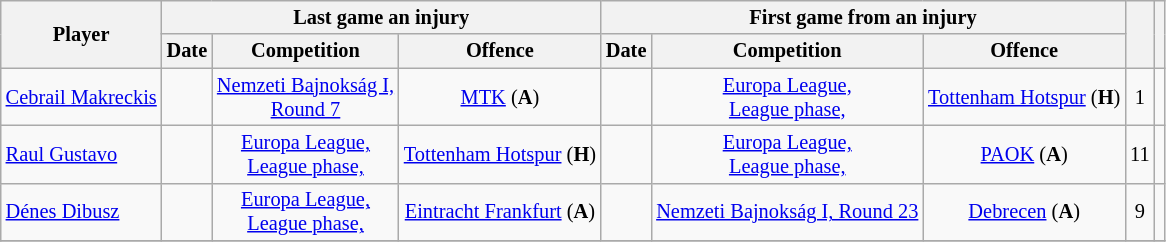<table class="wikitable sortable sticky-header-multi sort-under" style="text-align:center; font-size:85%;">
<tr>
<th rowspan="2">Player</th>
<th colspan="3">Last game  an injury</th>
<th colspan="3">First game  from an injury</th>
<th rowspan="2"></th>
<th rowspan="2"></th>
</tr>
<tr>
<th>Date</th>
<th>Competition</th>
<th>Offence</th>
<th>Date</th>
<th>Competition</th>
<th>Offence</th>
</tr>
<tr>
<td align="left"> <a href='#'>Cebrail Makreckis</a></td>
<td></td>
<td><a href='#'>Nemzeti Bajnokság I,<br>Round 7</a> </td>
<td><a href='#'>MTK</a> (<strong>A</strong>)</td>
<td></td>
<td><a href='#'>Europa League,<br>League phase, </a></td>
<td><a href='#'>Tottenham Hotspur</a> (<strong>H</strong>)</td>
<td>1</td>
<td></td>
</tr>
<tr>
<td align="left"> <a href='#'>Raul Gustavo</a></td>
<td></td>
<td><a href='#'>Europa League,<br>League phase, </a> </td>
<td><a href='#'>Tottenham Hotspur</a> (<strong>H</strong>)</td>
<td></td>
<td><a href='#'>Europa League,<br>League phase, </a></td>
<td><a href='#'>PAOK</a> (<strong>A</strong>)</td>
<td>11</td>
<td></td>
</tr>
<tr>
<td align="left"> <a href='#'>Dénes Dibusz</a></td>
<td></td>
<td><a href='#'>Europa League,<br>League phase, </a> </td>
<td><a href='#'>Eintracht Frankfurt</a> (<strong>A</strong>)</td>
<td></td>
<td><a href='#'>Nemzeti Bajnokság I, Round 23</a></td>
<td><a href='#'>Debrecen</a> (<strong>A</strong>)</td>
<td>9</td>
<td></td>
</tr>
<tr>
</tr>
</table>
